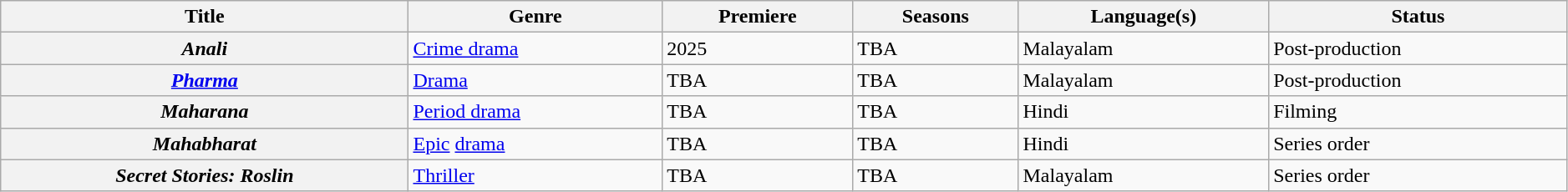<table class="wikitable plainrowheaders sortable" style="width:99%;">
<tr>
<th>Title</th>
<th>Genre</th>
<th>Premiere</th>
<th>Seasons</th>
<th>Language(s)</th>
<th>Status</th>
</tr>
<tr>
<th scope="row"><em>Anali</em></th>
<td><a href='#'>Crime drama</a></td>
<td>2025</td>
<td>TBA</td>
<td>Malayalam</td>
<td>Post-production</td>
</tr>
<tr>
<th scope="row"><em><a href='#'>Pharma</a></em></th>
<td><a href='#'>Drama</a></td>
<td>TBA</td>
<td>TBA</td>
<td>Malayalam</td>
<td>Post-production</td>
</tr>
<tr>
<th scope="row"><em>Maharana</em></th>
<td><a href='#'>Period drama</a></td>
<td>TBA</td>
<td>TBA</td>
<td>Hindi</td>
<td>Filming</td>
</tr>
<tr>
<th scope="row"><em>Mahabharat</em></th>
<td><a href='#'>Epic</a> <a href='#'>drama</a></td>
<td>TBA</td>
<td>TBA</td>
<td>Hindi</td>
<td>Series order</td>
</tr>
<tr>
<th scope="row"><em>Secret Stories: Roslin</em></th>
<td><a href='#'>Thriller</a></td>
<td>TBA</td>
<td>TBA</td>
<td>Malayalam</td>
<td>Series order</td>
</tr>
</table>
